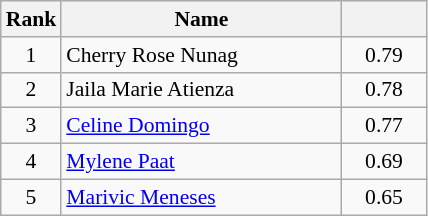<table class="wikitable" style="font-size:90%">
<tr>
<th width=30>Rank</th>
<th width=180>Name</th>
<th width=50></th>
</tr>
<tr>
<td style="text-align:center">1</td>
<td>Cherry Rose Nunag</td>
<td style="text-align:center">0.79</td>
</tr>
<tr>
<td style="text-align:center">2</td>
<td>Jaila Marie Atienza</td>
<td style="text-align:center">0.78</td>
</tr>
<tr>
<td style="text-align:center">3</td>
<td><a href='#'>Celine Domingo</a></td>
<td style="text-align:center">0.77</td>
</tr>
<tr>
<td style="text-align:center">4</td>
<td><a href='#'>Mylene Paat</a></td>
<td style="text-align:center">0.69</td>
</tr>
<tr>
<td style="text-align:center">5</td>
<td><a href='#'>Marivic Meneses</a></td>
<td style="text-align:center">0.65</td>
</tr>
</table>
